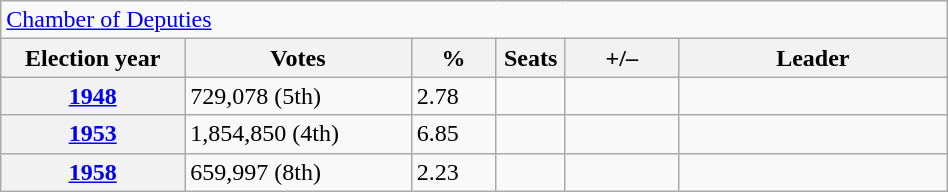<table class=wikitable style="width:50%; border:1px #AAAAFF solid">
<tr>
<td colspan=6><a href='#'>Chamber of Deputies</a></td>
</tr>
<tr>
<th width=13%>Election year</th>
<th width=16%>Votes</th>
<th width=6%>%</th>
<th width=1%>Seats</th>
<th width=8%>+/–</th>
<th width=19%>Leader</th>
</tr>
<tr>
<th><a href='#'>1948</a></th>
<td>729,078 (5th)</td>
<td>2.78</td>
<td></td>
<td></td>
<td></td>
</tr>
<tr>
<th><a href='#'>1953</a></th>
<td>1,854,850 (4th)</td>
<td>6.85</td>
<td></td>
<td></td>
<td></td>
</tr>
<tr>
<th><a href='#'>1958</a></th>
<td>659,997 (8th)</td>
<td>2.23</td>
<td></td>
<td></td>
<td></td>
</tr>
</table>
